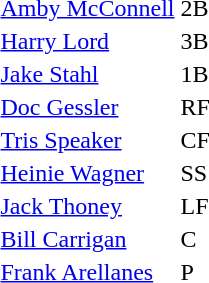<table>
<tr>
<td><a href='#'>Amby McConnell</a></td>
<td>2B</td>
</tr>
<tr>
<td><a href='#'>Harry Lord</a></td>
<td>3B</td>
</tr>
<tr>
<td><a href='#'>Jake Stahl</a></td>
<td>1B</td>
</tr>
<tr>
<td><a href='#'>Doc Gessler</a></td>
<td>RF</td>
</tr>
<tr>
<td><a href='#'>Tris Speaker</a></td>
<td>CF</td>
</tr>
<tr>
<td><a href='#'>Heinie Wagner</a></td>
<td>SS</td>
</tr>
<tr>
<td><a href='#'>Jack Thoney</a></td>
<td>LF</td>
</tr>
<tr>
<td><a href='#'>Bill Carrigan</a></td>
<td>C</td>
</tr>
<tr>
<td><a href='#'>Frank Arellanes</a></td>
<td>P</td>
</tr>
<tr>
</tr>
</table>
